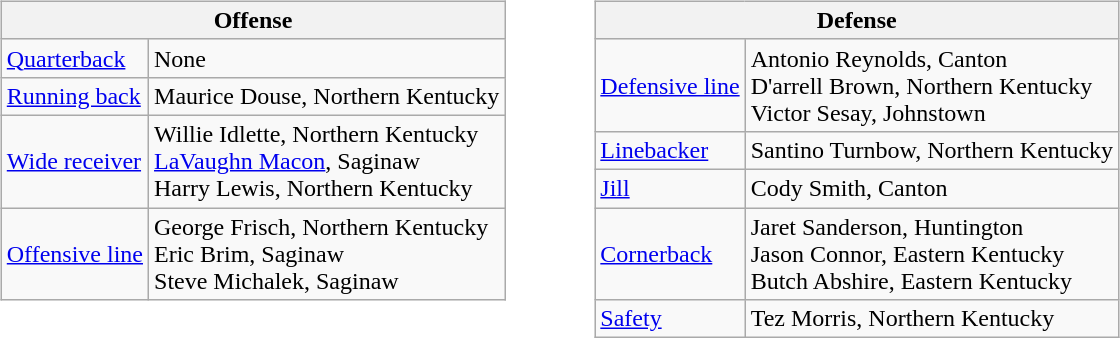<table border=0>
<tr valign="top">
<td><br><table class="wikitable">
<tr>
<th colspan="2">Offense</th>
</tr>
<tr>
<td><a href='#'>Quarterback</a></td>
<td>None</td>
</tr>
<tr>
<td><a href='#'>Running back</a></td>
<td>Maurice Douse, Northern Kentucky</td>
</tr>
<tr>
<td><a href='#'>Wide receiver</a></td>
<td>Willie Idlette, Northern Kentucky<br><a href='#'>LaVaughn Macon</a>, Saginaw<br>Harry Lewis, Northern Kentucky</td>
</tr>
<tr>
<td><a href='#'>Offensive line</a></td>
<td>George Frisch, Northern Kentucky<br>Eric Brim, Saginaw<br>Steve Michalek, Saginaw</td>
</tr>
</table>
</td>
<td style="padding-left:40px;"><br><table class="wikitable">
<tr>
<th colspan="2">Defense</th>
</tr>
<tr>
<td><a href='#'>Defensive line</a></td>
<td>Antonio Reynolds, Canton<br>D'arrell Brown, Northern Kentucky<br>Victor Sesay, Johnstown</td>
</tr>
<tr>
<td><a href='#'>Linebacker</a></td>
<td>Santino Turnbow, Northern Kentucky</td>
</tr>
<tr>
<td><a href='#'>Jill</a></td>
<td>Cody Smith, Canton</td>
</tr>
<tr>
<td><a href='#'>Cornerback</a></td>
<td>Jaret Sanderson, Huntington<br>Jason Connor, Eastern Kentucky<br>Butch Abshire, Eastern Kentucky</td>
</tr>
<tr>
<td><a href='#'>Safety</a></td>
<td>Tez Morris, Northern Kentucky</td>
</tr>
</table>
</td>
</tr>
</table>
